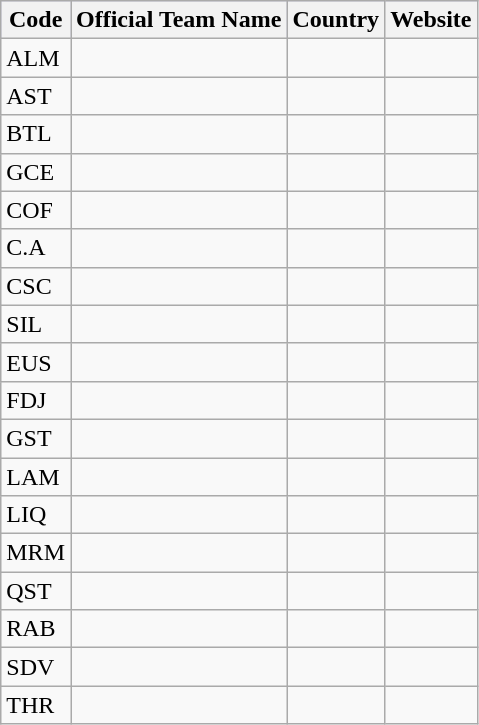<table class="wikitable">
<tr style="background:#ccccff;">
<th>Code</th>
<th>Official Team Name</th>
<th>Country</th>
<th>Website</th>
</tr>
<tr>
<td>ALM</td>
<td></td>
<td></td>
<td> </td>
</tr>
<tr>
<td>AST</td>
<td></td>
<td></td>
<td></td>
</tr>
<tr>
<td>BTL</td>
<td></td>
<td></td>
<td></td>
</tr>
<tr>
<td>GCE</td>
<td></td>
<td></td>
<td></td>
</tr>
<tr>
<td>COF</td>
<td></td>
<td></td>
<td></td>
</tr>
<tr>
<td>C.A</td>
<td></td>
<td></td>
<td></td>
</tr>
<tr>
<td>CSC</td>
<td></td>
<td></td>
<td></td>
</tr>
<tr>
<td>SIL</td>
<td></td>
<td></td>
<td></td>
</tr>
<tr>
<td>EUS</td>
<td></td>
<td></td>
<td></td>
</tr>
<tr>
<td>FDJ</td>
<td></td>
<td></td>
<td></td>
</tr>
<tr>
<td>GST</td>
<td></td>
<td></td>
<td></td>
</tr>
<tr>
<td>LAM</td>
<td></td>
<td></td>
<td></td>
</tr>
<tr>
<td>LIQ</td>
<td></td>
<td></td>
<td></td>
</tr>
<tr>
<td>MRM</td>
<td></td>
<td></td>
<td></td>
</tr>
<tr>
<td>QST</td>
<td></td>
<td></td>
<td></td>
</tr>
<tr>
<td>RAB</td>
<td></td>
<td></td>
<td></td>
</tr>
<tr>
<td>SDV</td>
<td></td>
<td></td>
<td></td>
</tr>
<tr>
<td>THR</td>
<td></td>
<td></td>
<td> </td>
</tr>
</table>
